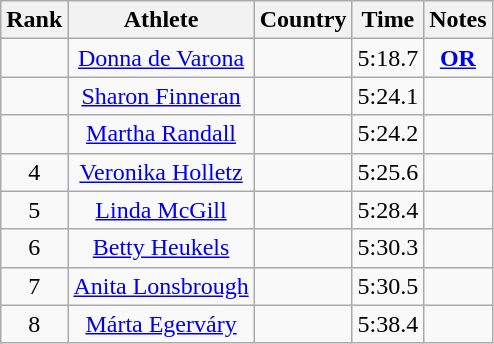<table class="wikitable sortable" style="text-align:center">
<tr>
<th>Rank</th>
<th>Athlete</th>
<th>Country</th>
<th>Time</th>
<th>Notes</th>
</tr>
<tr>
<td></td>
<td><a href='#'>Donna de Varona</a></td>
<td align=left></td>
<td>5:18.7</td>
<td><strong><a href='#'>OR</a></strong></td>
</tr>
<tr>
<td></td>
<td><a href='#'>Sharon Finneran</a></td>
<td align=left></td>
<td>5:24.1</td>
<td><strong>  </strong></td>
</tr>
<tr>
<td></td>
<td><a href='#'>Martha Randall</a></td>
<td align=left></td>
<td>5:24.2</td>
<td><strong> </strong></td>
</tr>
<tr>
<td>4</td>
<td><a href='#'>Veronika Holletz</a></td>
<td align=left></td>
<td>5:25.6</td>
<td><strong> </strong></td>
</tr>
<tr>
<td>5</td>
<td><a href='#'>Linda McGill</a></td>
<td align=left></td>
<td>5:28.4</td>
<td><strong> </strong></td>
</tr>
<tr>
<td>6</td>
<td><a href='#'>Betty Heukels</a></td>
<td align=left></td>
<td>5:30.3</td>
<td><strong> </strong></td>
</tr>
<tr>
<td>7</td>
<td><a href='#'>Anita Lonsbrough</a></td>
<td align=left></td>
<td>5:30.5</td>
<td><strong> </strong></td>
</tr>
<tr>
<td>8</td>
<td><a href='#'>Márta Egerváry</a></td>
<td align=left></td>
<td>5:38.4</td>
<td><strong> </strong></td>
</tr>
</table>
